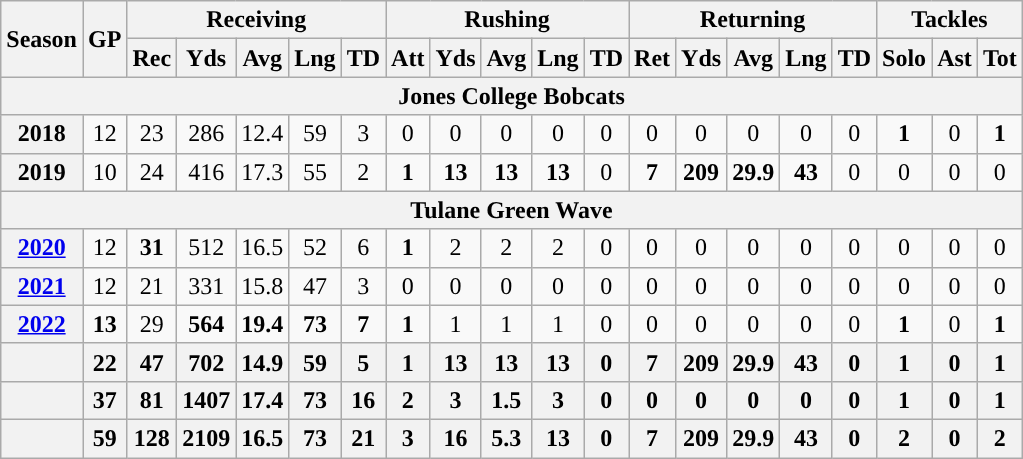<table class="wikitable" style="text-align:center;">
<tr>
<th rowspan="2">Season</th>
<th rowspan="2">GP</th>
<th colspan="5">Receiving</th>
<th colspan="5">Rushing</th>
<th colspan="5">Returning</th>
<th colspan="3">Tackles</th>
</tr>
<tr>
<th>Rec</th>
<th>Yds</th>
<th>Avg</th>
<th>Lng</th>
<th>TD</th>
<th>Att</th>
<th>Yds</th>
<th>Avg</th>
<th>Lng</th>
<th>TD</th>
<th>Ret</th>
<th>Yds</th>
<th>Avg</th>
<th>Lng</th>
<th>TD</th>
<th>Solo</th>
<th>Ast</th>
<th>Tot</th>
</tr>
<tr>
<th colspan="20">Jones College Bobcats</th>
</tr>
<tr>
<th>2018</th>
<td>12</td>
<td>23</td>
<td>286</td>
<td>12.4</td>
<td>59</td>
<td>3</td>
<td>0</td>
<td>0</td>
<td>0</td>
<td>0</td>
<td>0</td>
<td>0</td>
<td>0</td>
<td>0</td>
<td>0</td>
<td>0</td>
<td><strong>1</strong></td>
<td>0</td>
<td><strong>1</strong></td>
</tr>
<tr>
<th>2019</th>
<td>10</td>
<td>24</td>
<td>416</td>
<td>17.3</td>
<td>55</td>
<td>2</td>
<td><strong>1</strong></td>
<td><strong>13</strong></td>
<td><strong>13</strong></td>
<td><strong>13</strong></td>
<td>0</td>
<td><strong>7</strong></td>
<td><strong>209</strong></td>
<td><strong>29.9</strong></td>
<td><strong>43</strong></td>
<td>0</td>
<td>0</td>
<td>0</td>
<td>0</td>
</tr>
<tr>
<th colspan="20">Tulane Green Wave</th>
</tr>
<tr>
<th><a href='#'>2020</a></th>
<td>12</td>
<td><strong>31</strong></td>
<td>512</td>
<td>16.5</td>
<td>52</td>
<td>6</td>
<td><strong>1</strong></td>
<td>2</td>
<td>2</td>
<td>2</td>
<td>0</td>
<td>0</td>
<td>0</td>
<td>0</td>
<td>0</td>
<td>0</td>
<td>0</td>
<td>0</td>
<td>0</td>
</tr>
<tr>
<th><a href='#'>2021</a></th>
<td>12</td>
<td>21</td>
<td>331</td>
<td>15.8</td>
<td>47</td>
<td>3</td>
<td>0</td>
<td>0</td>
<td>0</td>
<td>0</td>
<td>0</td>
<td>0</td>
<td>0</td>
<td>0</td>
<td>0</td>
<td>0</td>
<td>0</td>
<td>0</td>
<td>0</td>
</tr>
<tr>
<th><a href='#'>2022</a></th>
<td><strong>13</strong></td>
<td>29</td>
<td><strong>564</strong></td>
<td><strong>19.4</strong></td>
<td><strong>73</strong></td>
<td><strong>7</strong></td>
<td><strong>1</strong></td>
<td>1</td>
<td>1</td>
<td>1</td>
<td>0</td>
<td>0</td>
<td>0</td>
<td>0</td>
<td>0</td>
<td>0</td>
<td><strong>1</strong></td>
<td>0</td>
<td><strong>1</strong></td>
</tr>
<tr>
<th></th>
<th>22</th>
<th>47</th>
<th>702</th>
<th>14.9</th>
<th>59</th>
<th>5</th>
<th>1</th>
<th>13</th>
<th>13</th>
<th>13</th>
<th>0</th>
<th>7</th>
<th>209</th>
<th>29.9</th>
<th>43</th>
<th>0</th>
<th>1</th>
<th>0</th>
<th>1</th>
</tr>
<tr>
<th></th>
<th>37</th>
<th>81</th>
<th>1407</th>
<th>17.4</th>
<th>73</th>
<th>16</th>
<th>2</th>
<th>3</th>
<th>1.5</th>
<th>3</th>
<th>0</th>
<th>0</th>
<th>0</th>
<th>0</th>
<th>0</th>
<th>0</th>
<th>1</th>
<th>0</th>
<th>1</th>
</tr>
<tr>
<th></th>
<th>59</th>
<th>128</th>
<th>2109</th>
<th>16.5</th>
<th>73</th>
<th>21</th>
<th>3</th>
<th>16</th>
<th>5.3</th>
<th>13</th>
<th>0</th>
<th>7</th>
<th>209</th>
<th>29.9</th>
<th>43</th>
<th>0</th>
<th>2</th>
<th>0</th>
<th>2</th>
</tr>
</table>
